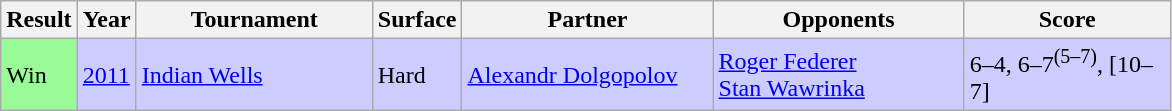<table class="sortable wikitable">
<tr>
<th style="width:40px">Result</th>
<th style="width:30px">Year</th>
<th style="width:150px">Tournament</th>
<th style="width:50px">Surface</th>
<th style="width:160px">Partner</th>
<th style="width:160px">Opponents</th>
<th style="width:130px"  class="unsortable">Score</th>
</tr>
<tr style="background:#ccccff;">
<td style="background:#98fb98;">Win</td>
<td><a href='#'>2011</a></td>
<td><a href='#'>Indian Wells</a></td>
<td>Hard</td>
<td> <a href='#'>Alexandr Dolgopolov</a></td>
<td> <a href='#'>Roger Federer</a><br> <a href='#'>Stan Wawrinka</a></td>
<td>6–4, 6–7<sup>(5–7)</sup>, [10–7]</td>
</tr>
</table>
